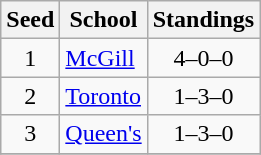<table class="wikitable">
<tr>
<th>Seed</th>
<th>School</th>
<th>Standings</th>
</tr>
<tr>
<td align=center>1</td>
<td><a href='#'>McGill</a></td>
<td align=center>4–0–0</td>
</tr>
<tr>
<td align=center>2</td>
<td><a href='#'>Toronto</a></td>
<td align=center>1–3–0</td>
</tr>
<tr>
<td align=center>3</td>
<td><a href='#'>Queen's</a></td>
<td align=center>1–3–0</td>
</tr>
<tr>
</tr>
</table>
